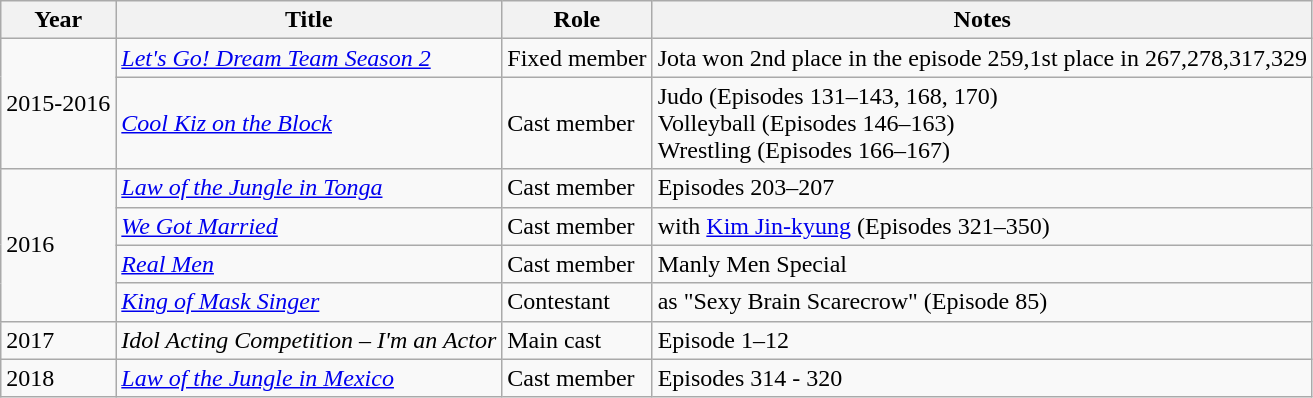<table class="wikitable">
<tr style="text-align:center;">
<th>Year</th>
<th>Title</th>
<th>Role</th>
<th>Notes</th>
</tr>
<tr>
<td rowspan=2>2015-2016</td>
<td><em><a href='#'>Let's Go! Dream Team Season 2</a></em></td>
<td>Fixed member</td>
<td>Jota won 2nd place in the episode 259,1st place in 267,278,317,329</td>
</tr>
<tr>
<td><em><a href='#'>Cool Kiz on the Block</a></em></td>
<td>Cast member</td>
<td>Judo (Episodes 131–143, 168, 170) <br> Volleyball (Episodes 146–163) <br> Wrestling (Episodes 166–167)</td>
</tr>
<tr>
<td rowspan="4">2016</td>
<td><em><a href='#'>Law of the Jungle in Tonga</a></em></td>
<td>Cast member</td>
<td>Episodes 203–207</td>
</tr>
<tr>
<td><em><a href='#'>We Got Married</a></em></td>
<td>Cast member</td>
<td>with <a href='#'>Kim Jin-kyung</a> (Episodes 321–350)</td>
</tr>
<tr>
<td><em><a href='#'>Real Men</a></em></td>
<td>Cast member</td>
<td>Manly Men Special</td>
</tr>
<tr>
<td><em><a href='#'>King of Mask Singer</a></em></td>
<td>Contestant</td>
<td>as "Sexy Brain Scarecrow" (Episode 85)</td>
</tr>
<tr>
<td>2017</td>
<td><em>Idol Acting Competition – I'm an Actor</em></td>
<td>Main cast</td>
<td>Episode 1–12</td>
</tr>
<tr>
<td>2018</td>
<td><em><a href='#'>Law of the Jungle in Mexico</a></em></td>
<td>Cast member</td>
<td>Episodes 314 - 320</td>
</tr>
</table>
